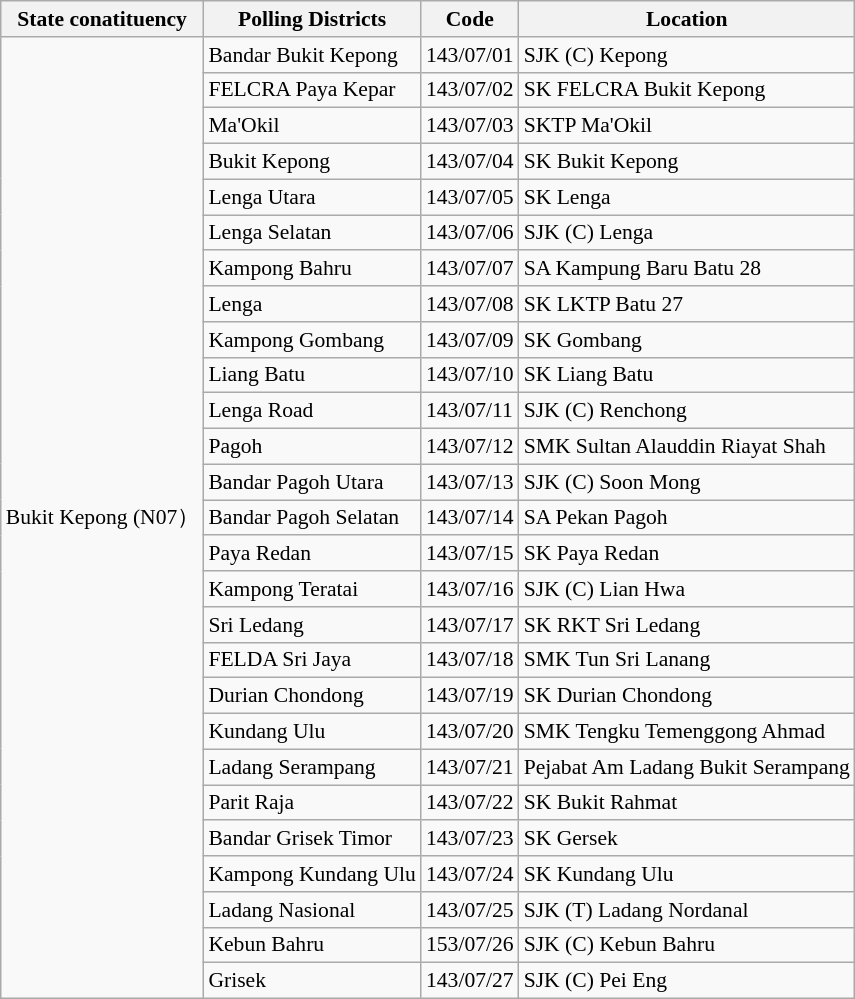<table class="wikitable sortable mw-collapsible" style="white-space:nowrap;font-size:90%">
<tr>
<th>State conatituency</th>
<th>Polling Districts</th>
<th>Code</th>
<th>Location</th>
</tr>
<tr>
<td rowspan="27">Bukit Kepong (N07）</td>
<td>Bandar Bukit Kepong</td>
<td>143/07/01</td>
<td>SJK (C) Kepong</td>
</tr>
<tr>
<td>FELCRA Paya Kepar</td>
<td>143/07/02</td>
<td>SK FELCRA Bukit Kepong</td>
</tr>
<tr>
<td>Ma'Okil</td>
<td>143/07/03</td>
<td>SKTP Ma'Okil</td>
</tr>
<tr>
<td>Bukit Kepong</td>
<td>143/07/04</td>
<td>SK Bukit Kepong</td>
</tr>
<tr>
<td>Lenga Utara</td>
<td>143/07/05</td>
<td>SK Lenga</td>
</tr>
<tr>
<td>Lenga Selatan</td>
<td>143/07/06</td>
<td>SJK (C) Lenga</td>
</tr>
<tr>
<td>Kampong Bahru</td>
<td>143/07/07</td>
<td>SA Kampung Baru Batu 28</td>
</tr>
<tr>
<td>Lenga</td>
<td>143/07/08</td>
<td>SK LKTP Batu 27</td>
</tr>
<tr>
<td>Kampong Gombang</td>
<td>143/07/09</td>
<td>SK Gombang</td>
</tr>
<tr>
<td>Liang Batu</td>
<td>143/07/10</td>
<td>SK Liang Batu</td>
</tr>
<tr>
<td>Lenga Road</td>
<td>143/07/11</td>
<td>SJK (C) Renchong</td>
</tr>
<tr>
<td>Pagoh</td>
<td>143/07/12</td>
<td>SMK Sultan Alauddin Riayat Shah</td>
</tr>
<tr>
<td>Bandar Pagoh Utara</td>
<td>143/07/13</td>
<td>SJK (C) Soon Mong</td>
</tr>
<tr>
<td>Bandar Pagoh Selatan</td>
<td>143/07/14</td>
<td>SA Pekan Pagoh</td>
</tr>
<tr>
<td>Paya Redan</td>
<td>143/07/15</td>
<td>SK Paya Redan</td>
</tr>
<tr>
<td>Kampong Teratai</td>
<td>143/07/16</td>
<td>SJK (C) Lian Hwa</td>
</tr>
<tr>
<td>Sri Ledang</td>
<td>143/07/17</td>
<td>SK RKT Sri Ledang</td>
</tr>
<tr>
<td>FELDA Sri Jaya</td>
<td>143/07/18</td>
<td>SMK Tun Sri Lanang</td>
</tr>
<tr>
<td>Durian Chondong</td>
<td>143/07/19</td>
<td>SK Durian Chondong</td>
</tr>
<tr>
<td>Kundang Ulu</td>
<td>143/07/20</td>
<td>SMK Tengku Temenggong Ahmad</td>
</tr>
<tr>
<td>Ladang Serampang</td>
<td>143/07/21</td>
<td>Pejabat Am Ladang Bukit Serampang</td>
</tr>
<tr>
<td>Parit Raja</td>
<td>143/07/22</td>
<td>SK Bukit Rahmat</td>
</tr>
<tr>
<td>Bandar Grisek Timor</td>
<td>143/07/23</td>
<td>SK Gersek</td>
</tr>
<tr>
<td>Kampong Kundang Ulu</td>
<td>143/07/24</td>
<td>SK Kundang Ulu</td>
</tr>
<tr>
<td>Ladang Nasional</td>
<td>143/07/25</td>
<td>SJK (T) Ladang Nordanal</td>
</tr>
<tr>
<td>Kebun Bahru</td>
<td>153/07/26</td>
<td>SJK (C) Kebun Bahru</td>
</tr>
<tr>
<td>Grisek</td>
<td>143/07/27</td>
<td>SJK (C) Pei Eng</td>
</tr>
</table>
